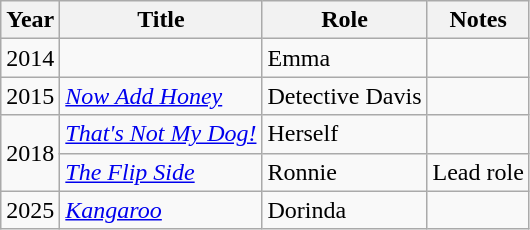<table class="wikitable sortable">
<tr>
<th>Year</th>
<th>Title</th>
<th>Role</th>
<th class="unsortable">Notes</th>
</tr>
<tr>
<td>2014</td>
<td><em></em></td>
<td>Emma</td>
<td></td>
</tr>
<tr>
<td>2015</td>
<td><em><a href='#'>Now Add Honey</a></em></td>
<td>Detective Davis</td>
<td></td>
</tr>
<tr>
<td rowspan="2">2018</td>
<td><em><a href='#'>That's Not My Dog!</a></em></td>
<td>Herself</td>
<td></td>
</tr>
<tr>
<td><em><a href='#'>The Flip Side</a></em></td>
<td>Ronnie</td>
<td>Lead role</td>
</tr>
<tr>
<td>2025</td>
<td><em><a href='#'>Kangaroo</a></em></td>
<td>Dorinda</td>
<td></td>
</tr>
</table>
